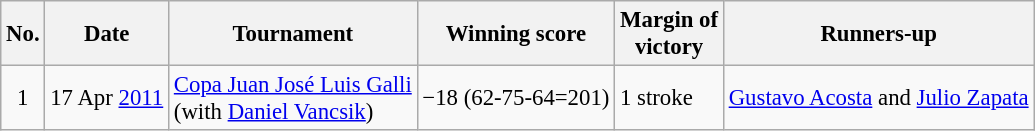<table class="wikitable" style="font-size:95%;">
<tr>
<th>No.</th>
<th>Date</th>
<th>Tournament</th>
<th>Winning score</th>
<th>Margin of<br>victory</th>
<th>Runners-up</th>
</tr>
<tr>
<td align=center>1</td>
<td align=right>17 Apr <a href='#'>2011</a></td>
<td><a href='#'>Copa Juan José Luis Galli</a><br>(with  <a href='#'>Daniel Vancsik</a>)</td>
<td>−18 (62-75-64=201)</td>
<td>1 stroke</td>
<td> <a href='#'>Gustavo Acosta</a> and  <a href='#'>Julio Zapata</a></td>
</tr>
</table>
